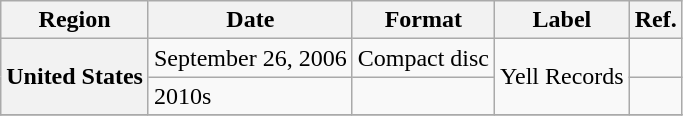<table class="wikitable plainrowheaders">
<tr>
<th scope="col">Region</th>
<th scope="col">Date</th>
<th scope="col">Format</th>
<th scope="col">Label</th>
<th scope="col">Ref.</th>
</tr>
<tr>
<th scope="row" rowspan="2">United States</th>
<td>September 26, 2006</td>
<td>Compact disc</td>
<td rowspan="2">Yell Records</td>
<td></td>
</tr>
<tr>
<td>2010s</td>
<td></td>
<td></td>
</tr>
<tr>
</tr>
</table>
